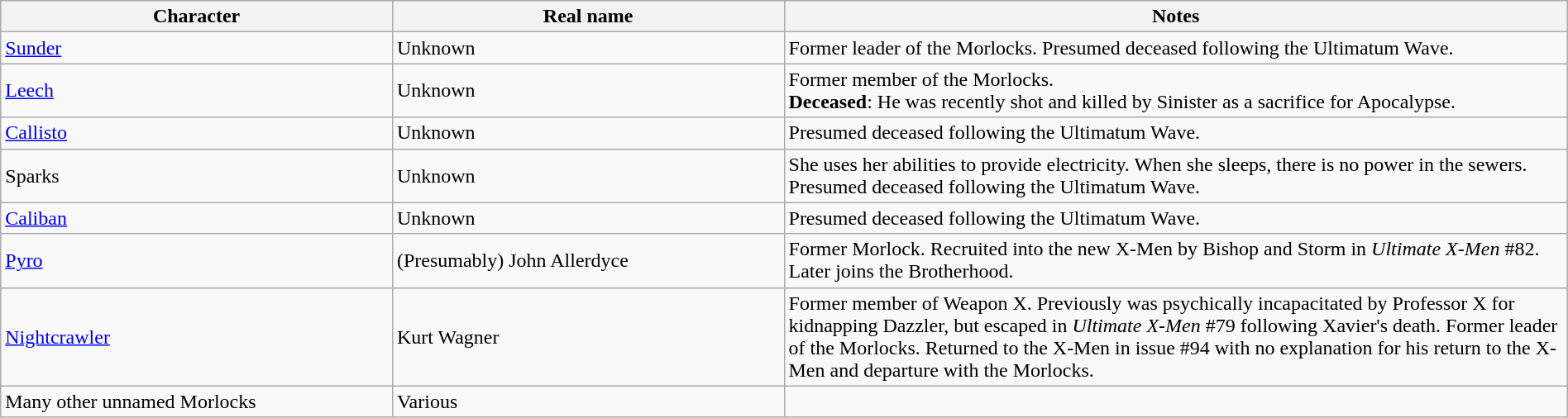<table class="wikitable" width=100%>
<tr>
<th width=20%>Character</th>
<th width=20%>Real name</th>
<th width=40%>Notes</th>
</tr>
<tr>
<td><a href='#'>Sunder</a></td>
<td>Unknown</td>
<td>Former leader of the Morlocks. Presumed deceased following the Ultimatum Wave.</td>
</tr>
<tr>
<td><a href='#'>Leech</a></td>
<td>Unknown</td>
<td>Former member of the Morlocks.<br><strong>Deceased</strong>: He was recently shot and killed by Sinister as a sacrifice for Apocalypse.</td>
</tr>
<tr>
<td><a href='#'>Callisto</a></td>
<td>Unknown</td>
<td>Presumed deceased following the Ultimatum Wave.</td>
</tr>
<tr>
<td>Sparks</td>
<td>Unknown</td>
<td>She uses her abilities to provide electricity. When she sleeps, there is no power in the sewers. Presumed deceased following the Ultimatum Wave.</td>
</tr>
<tr>
<td><a href='#'>Caliban</a></td>
<td>Unknown</td>
<td>Presumed deceased following the Ultimatum Wave.</td>
</tr>
<tr>
<td><a href='#'>Pyro</a></td>
<td>(Presumably) John Allerdyce</td>
<td>Former Morlock. Recruited into the new X-Men by Bishop and Storm in <em>Ultimate X-Men</em> #82. Later joins the Brotherhood.</td>
</tr>
<tr>
<td><a href='#'>Nightcrawler</a></td>
<td>Kurt Wagner</td>
<td>Former member of Weapon X. Previously was psychically incapacitated by Professor X for kidnapping Dazzler, but escaped in <em>Ultimate X-Men</em> #79 following Xavier's death. Former leader of the Morlocks. Returned to the X-Men in issue #94 with no explanation for his return to the X-Men and departure with the Morlocks.</td>
</tr>
<tr>
<td>Many other unnamed Morlocks</td>
<td>Various</td>
<td></td>
</tr>
</table>
